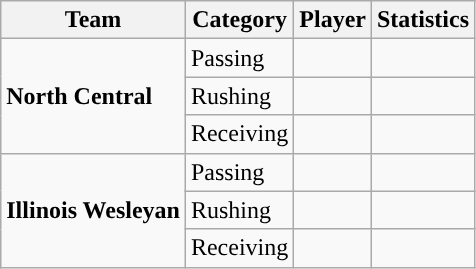<table class="wikitable" style="float: left;">
<tr>
<th>Team</th>
<th>Category</th>
<th>Player</th>
<th>Statistics</th>
</tr>
<tr>
<td rowspan=3><strong>North Central</strong></td>
<td>Passing</td>
<td></td>
<td></td>
</tr>
<tr>
<td>Rushing</td>
<td></td>
<td></td>
</tr>
<tr>
<td>Receiving</td>
<td></td>
<td></td>
</tr>
<tr>
<td rowspan=3><strong>Illinois Wesleyan</strong></td>
<td>Passing</td>
<td></td>
<td></td>
</tr>
<tr>
<td>Rushing</td>
<td></td>
<td></td>
</tr>
<tr>
<td>Receiving</td>
<td></td>
<td></td>
</tr>
</table>
